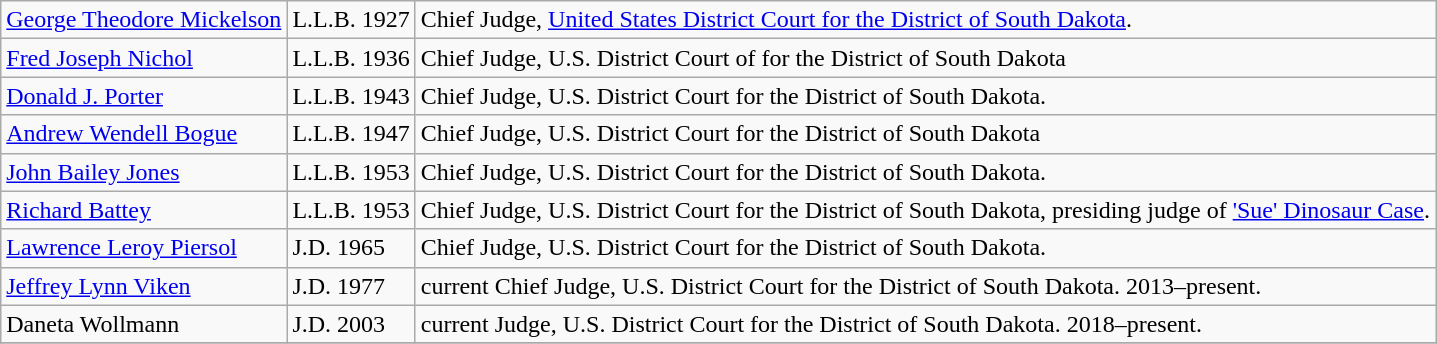<table class="wikitable">
<tr>
<td><a href='#'>George Theodore Mickelson</a></td>
<td>L.L.B. 1927</td>
<td>Chief Judge, <a href='#'>United States District Court for the District of South Dakota</a>.</td>
</tr>
<tr>
<td><a href='#'>Fred Joseph Nichol</a></td>
<td>L.L.B. 1936</td>
<td>Chief Judge, U.S. District Court of for the District of South Dakota</td>
</tr>
<tr>
<td><a href='#'>Donald J. Porter</a></td>
<td>L.L.B. 1943</td>
<td>Chief Judge, U.S. District Court for the District of South Dakota.</td>
</tr>
<tr>
<td><a href='#'>Andrew Wendell Bogue</a></td>
<td>L.L.B. 1947</td>
<td>Chief Judge, U.S. District Court for the District of South Dakota</td>
</tr>
<tr>
<td><a href='#'>John Bailey Jones</a></td>
<td>L.L.B. 1953</td>
<td>Chief Judge, U.S. District Court for the District of South Dakota.</td>
</tr>
<tr>
<td><a href='#'>Richard Battey</a></td>
<td>L.L.B. 1953</td>
<td>Chief Judge, U.S. District Court for the District of South Dakota, presiding judge of <a href='#'>'Sue' Dinosaur Case</a>.</td>
</tr>
<tr>
<td><a href='#'>Lawrence Leroy Piersol</a></td>
<td>J.D. 1965</td>
<td>Chief Judge, U.S. District Court for the District of South Dakota.</td>
</tr>
<tr>
<td><a href='#'>Jeffrey Lynn Viken</a></td>
<td>J.D. 1977</td>
<td>current Chief Judge, U.S. District Court for the District of South Dakota. 2013–present.</td>
</tr>
<tr>
<td>Daneta Wollmann</td>
<td>J.D. 2003</td>
<td>current Judge, U.S. District Court for the District of South Dakota. 2018–present.</td>
</tr>
<tr>
</tr>
</table>
